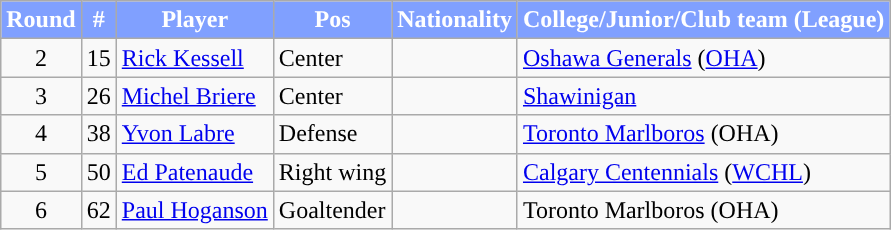<table class="wikitable">
<tr>
<th style="color:white; background:#80A0FF; ">Round</th>
<th style="color:white; background:#80A0FF; ">#</th>
<th style="color:white; background:#80A0FF; ">Player</th>
<th style="color:white; background:#80A0FF; ">Pos</th>
<th style="color:white; background:#80A0FF; ">Nationality</th>
<th style="color:white; background:#80A0FF; ">College/Junior/Club team (League)</th>
</tr>
<tr>
<td style="text-align:center">2</td>
<td style="text-align:center">15</td>
<td><a href='#'>Rick Kessell</a></td>
<td>Center</td>
<td></td>
<td><a href='#'>Oshawa Generals</a> (<a href='#'>OHA</a>)</td>
</tr>
<tr>
<td style="text-align:center">3</td>
<td style="text-align:center">26</td>
<td><a href='#'>Michel Briere</a></td>
<td>Center</td>
<td></td>
<td><a href='#'>Shawinigan</a></td>
</tr>
<tr>
<td style="text-align:center">4</td>
<td style="text-align:center">38</td>
<td><a href='#'>Yvon Labre</a></td>
<td>Defense</td>
<td></td>
<td><a href='#'>Toronto Marlboros</a> (OHA)</td>
</tr>
<tr>
<td style="text-align:center">5</td>
<td style="text-align:center">50</td>
<td><a href='#'>Ed Patenaude</a></td>
<td>Right wing</td>
<td></td>
<td><a href='#'>Calgary Centennials</a> (<a href='#'>WCHL</a>)</td>
</tr>
<tr>
<td style="text-align:center">6</td>
<td style="text-align:center">62</td>
<td><a href='#'>Paul Hoganson</a></td>
<td>Goaltender</td>
<td></td>
<td>Toronto Marlboros (OHA)</td>
</tr>
</table>
